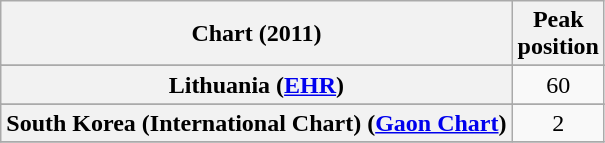<table class="wikitable sortable plainrowheaders" style="text-align:center">
<tr>
<th scope="col">Chart (2011)</th>
<th scope="col">Peak<br>position</th>
</tr>
<tr>
</tr>
<tr>
<th scope="row">Lithuania (<a href='#'>EHR</a>)</th>
<td>60</td>
</tr>
<tr>
</tr>
<tr>
<th scope="row">South Korea (International Chart) (<a href='#'>Gaon Chart</a>)</th>
<td>2</td>
</tr>
<tr>
</tr>
</table>
